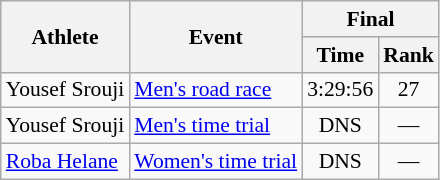<table class=wikitable style=font-size:90%;text-align:center>
<tr>
<th rowspan="2">Athlete</th>
<th rowspan="2">Event</th>
<th colspan=2>Final</th>
</tr>
<tr>
<th>Time</th>
<th>Rank</th>
</tr>
<tr>
<td align=left>Yousef Srouji</td>
<td align=left><a href='#'>Men's road race</a></td>
<td>3:29:56</td>
<td>27</td>
</tr>
<tr>
<td align=left>Yousef Srouji</td>
<td align=left><a href='#'>Men's time trial</a></td>
<td>DNS</td>
<td>—</td>
</tr>
<tr>
<td align=left><a href='#'>Roba Helane</a></td>
<td align=left><a href='#'>Women's time trial</a></td>
<td>DNS</td>
<td>—</td>
</tr>
</table>
